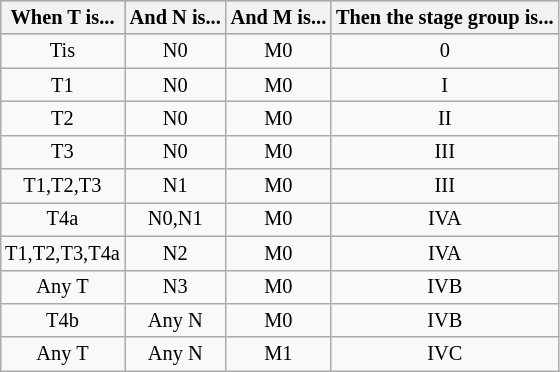<table class="wikitable mw-collapsible mw-collapsed" style="text-align:center;font-size:85%;margin-left:1em">
<tr style="background: #E5AFAA;text-align:center;">
<th>When T is...</th>
<th>And N is...</th>
<th>And M is...</th>
<th>Then the stage group is...</th>
</tr>
<tr>
<td>Tis</td>
<td>N0</td>
<td>M0</td>
<td>0</td>
</tr>
<tr>
<td>T1</td>
<td>N0</td>
<td>M0</td>
<td>I</td>
</tr>
<tr>
<td>T2</td>
<td>N0</td>
<td>M0</td>
<td>II</td>
</tr>
<tr>
<td>T3</td>
<td>N0</td>
<td>M0</td>
<td>III</td>
</tr>
<tr>
<td>T1,T2,T3</td>
<td>N1</td>
<td>M0</td>
<td>III</td>
</tr>
<tr>
<td>T4a</td>
<td>N0,N1</td>
<td>M0</td>
<td>IVA</td>
</tr>
<tr>
<td>T1,T2,T3,T4a</td>
<td>N2</td>
<td>M0</td>
<td>IVA</td>
</tr>
<tr>
<td>Any T</td>
<td>N3</td>
<td>M0</td>
<td>IVB</td>
</tr>
<tr>
<td>T4b</td>
<td>Any N</td>
<td>M0</td>
<td>IVB</td>
</tr>
<tr>
<td>Any T</td>
<td>Any N</td>
<td>M1</td>
<td>IVC</td>
</tr>
</table>
